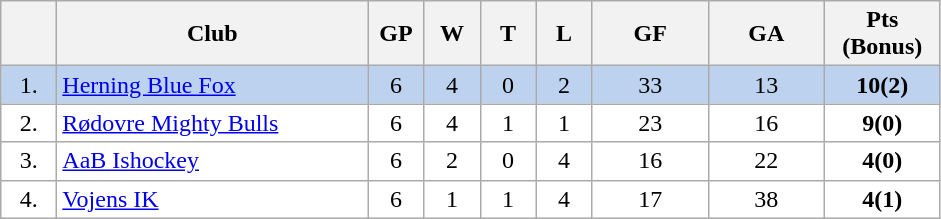<table class="wikitable">
<tr>
<th width="30"></th>
<th width="200">Club</th>
<th width="30">GP</th>
<th width="30">W</th>
<th width="30">T</th>
<th width="30">L</th>
<th width="70">GF</th>
<th width="70">GA</th>
<th width="70">Pts (Bonus)</th>
</tr>
<tr bgcolor="#BCD2EE" align="center">
<td>1.</td>
<td align="left"><a href='#'>Herning Blue Fox</a></td>
<td>6</td>
<td>4</td>
<td>0</td>
<td>2</td>
<td>33</td>
<td>13</td>
<td><strong>10(2)</strong></td>
</tr>
<tr bgcolor="#FFFFFF" align="center">
<td>2.</td>
<td align="left"><a href='#'>Rødovre Mighty Bulls</a></td>
<td>6</td>
<td>4</td>
<td>1</td>
<td>1</td>
<td>23</td>
<td>16</td>
<td><strong>9(0)</strong></td>
</tr>
<tr bgcolor="#FFFFFF" align="center">
<td>3.</td>
<td align="left"><a href='#'>AaB Ishockey</a></td>
<td>6</td>
<td>2</td>
<td>0</td>
<td>4</td>
<td>16</td>
<td>22</td>
<td><strong>4(0)</strong></td>
</tr>
<tr bgcolor="#FFFFFF" align="center">
<td>4.</td>
<td align="left"><a href='#'>Vojens IK</a></td>
<td>6</td>
<td>1</td>
<td>1</td>
<td>4</td>
<td>17</td>
<td>38</td>
<td><strong>4(1)</strong></td>
</tr>
</table>
